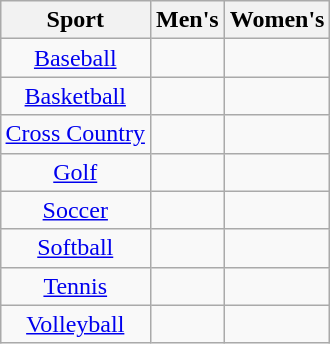<table class="wikitable" style="margin:auto; text-align:center">
<tr>
<th>Sport</th>
<th>Men's</th>
<th>Women's</th>
</tr>
<tr>
<td><a href='#'>Baseball</a></td>
<td></td>
<td></td>
</tr>
<tr>
<td><a href='#'>Basketball</a></td>
<td></td>
<td></td>
</tr>
<tr>
<td><a href='#'>Cross Country</a></td>
<td></td>
<td></td>
</tr>
<tr>
<td><a href='#'>Golf</a></td>
<td></td>
<td></td>
</tr>
<tr>
<td><a href='#'>Soccer</a></td>
<td></td>
<td></td>
</tr>
<tr>
<td><a href='#'>Softball</a></td>
<td></td>
<td></td>
</tr>
<tr>
<td><a href='#'>Tennis</a></td>
<td></td>
<td></td>
</tr>
<tr>
<td><a href='#'>Volleyball</a></td>
<td></td>
<td></td>
</tr>
</table>
